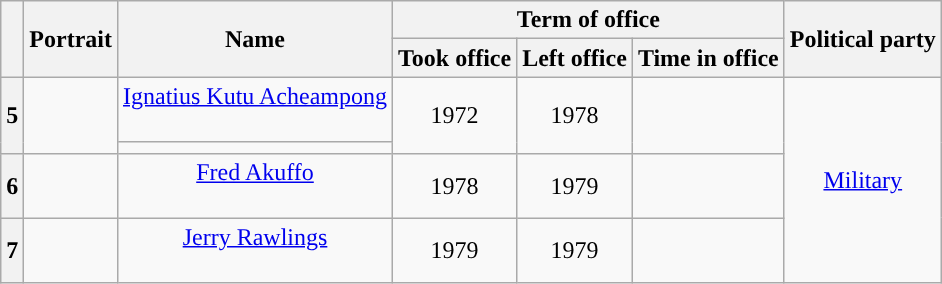<table class="wikitable" style="text-align:center">
<tr>
<th rowspan="2"></th>
<th rowspan="2">Portrait</th>
<th rowspan="2">Name<br></th>
<th colspan="3">Term of office</th>
<th rowspan="2">Political party</th>
</tr>
<tr>
<th>Took office</th>
<th>Left office</th>
<th>Time in office</th>
</tr>
<tr>
<th rowspan=2 style="background:">5</th>
<td rowspan=2></td>
<td><a href='#'> Ignatius Kutu Acheampong</a><br><br></td>
<td rowspan=2> 1972</td>
<td rowspan=2> 1978<br></td>
<td rowspan=2></td>
<td rowspan=4><a href='#'>Military</a></td>
</tr>
<tr>
<td></td>
</tr>
<tr>
<th style="background:">6</th>
<td></td>
<td><a href='#'> Fred Akuffo</a><br><br></td>
<td> 1978</td>
<td> 1979<br></td>
<td></td>
</tr>
<tr>
<th style="background:">7</th>
<td></td>
<td><a href='#'> Jerry Rawlings</a><br><br></td>
<td> 1979</td>
<td> 1979</td>
<td></td>
</tr>
</table>
